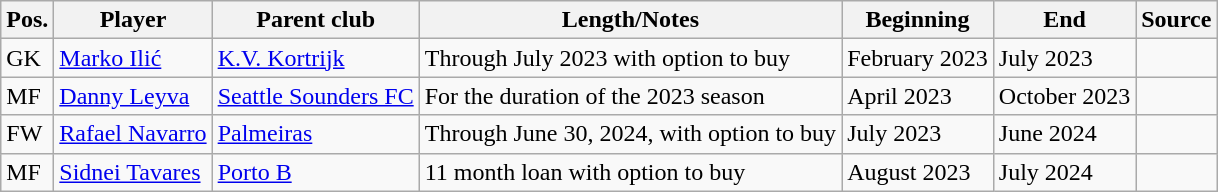<table class="wikitable sortable" style="text-align: left">
<tr>
<th><strong>Pos.</strong></th>
<th><strong>Player</strong></th>
<th><strong>Parent club</strong></th>
<th><strong>Length/Notes</strong></th>
<th><strong>Beginning</strong></th>
<th><strong>End</strong></th>
<th><strong>Source</strong></th>
</tr>
<tr>
<td>GK</td>
<td> <a href='#'>Marko Ilić</a></td>
<td> <a href='#'>K.V. Kortrijk</a></td>
<td>Through July 2023 with option to buy</td>
<td>February 2023</td>
<td>July 2023</td>
<td></td>
</tr>
<tr>
<td>MF</td>
<td> <a href='#'>Danny Leyva</a></td>
<td> <a href='#'>Seattle Sounders FC</a></td>
<td>For the duration of the 2023 season</td>
<td>April 2023</td>
<td>October 2023</td>
<td></td>
</tr>
<tr>
<td>FW</td>
<td> <a href='#'>Rafael Navarro</a></td>
<td> <a href='#'>Palmeiras</a></td>
<td>Through June 30, 2024, with option to buy</td>
<td>July 2023</td>
<td>June 2024</td>
<td></td>
</tr>
<tr>
<td>MF</td>
<td> <a href='#'>Sidnei Tavares</a></td>
<td> <a href='#'>Porto B</a></td>
<td>11 month loan with option to buy</td>
<td>August 2023</td>
<td>July 2024</td>
<td></td>
</tr>
</table>
